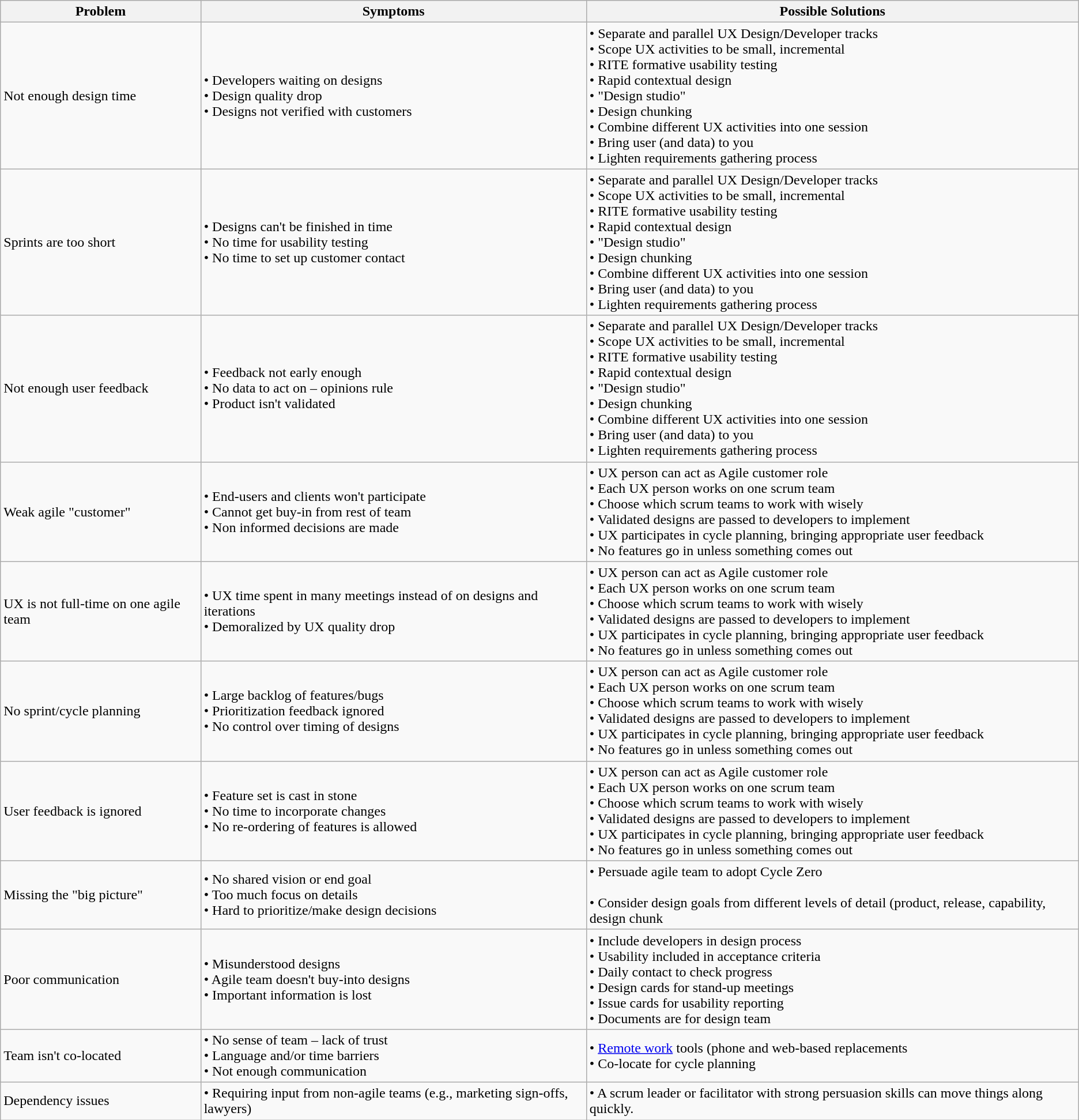<table class="wikitable" name=tableTwo>
<tr>
<th>Problem</th>
<th>Symptoms</th>
<th>Possible Solutions</th>
</tr>
<tr>
<td>Not enough design time</td>
<td>• Developers waiting on designs<br> • Design quality drop<br> • Designs not verified with customers</td>
<td>• Separate and parallel UX Design/Developer tracks<br> • Scope UX activities to be small, incremental<br> • RITE formative usability testing <br> • Rapid contextual design<br> • "Design studio"<br> • Design chunking<br> • Combine different UX activities into one session<br> • Bring user (and data) to you<br> • Lighten requirements gathering process<br></td>
</tr>
<tr>
<td>Sprints are too short</td>
<td>• Designs can't be finished in time<br> • No time for usability testing<br> • No time to set up customer contact</td>
<td>• Separate and parallel UX Design/Developer tracks <br> • Scope UX activities to be small, incremental<br> • RITE formative usability testing<br> • Rapid contextual design<br> • "Design studio"<br> • Design chunking<br> • Combine different UX activities into one session<br> • Bring user (and data) to you<br> • Lighten requirements gathering process</td>
</tr>
<tr>
<td>Not enough user feedback</td>
<td>• Feedback not early enough<br> • No data to act on – opinions rule<br> • Product isn't validated</td>
<td>• Separate and parallel UX Design/Developer tracks<br> • Scope UX activities to be small, incremental<br> • RITE formative usability testing<br> • Rapid contextual design<br> • "Design studio"<br> • Design chunking<br> • Combine different UX activities into one session<br> • Bring user (and data) to you<br> • Lighten requirements gathering process</td>
</tr>
<tr>
<td>Weak agile "customer"</td>
<td>• End-users and clients won't participate<br> • Cannot get buy-in from rest of team<br> • Non informed decisions are made</td>
<td>• UX person can act as Agile customer role<br> • Each UX person works on one scrum team<br> • Choose which scrum teams to work with wisely<br> • Validated designs are passed to developers to implement<br> • UX participates in cycle planning, bringing appropriate user feedback<br> • No features go in unless something comes out</td>
</tr>
<tr>
<td>UX is not full-time on one agile team</td>
<td>• UX time spent in many meetings instead of on designs and iterations<br>• Demoralized by UX quality drop</td>
<td>• UX person can act as Agile customer role<br> • Each UX person works on one scrum team<br> • Choose which scrum teams to work with wisely<br> • Validated designs are passed to developers to implement<br> • UX participates in cycle planning, bringing appropriate user feedback<br> • No features go in unless something comes out</td>
</tr>
<tr>
<td>No sprint/cycle planning</td>
<td>• Large backlog of features/bugs<br> • Prioritization feedback ignored<br> • No control over timing of designs</td>
<td>• UX person can act as Agile customer role<br> • Each UX person works on one scrum team<br> • Choose which scrum teams to work with wisely<br> • Validated designs are passed to developers to implement<br> • UX participates in cycle planning, bringing appropriate user feedback<br> • No features go in unless something comes out</td>
</tr>
<tr>
<td>User feedback is ignored</td>
<td>• Feature set is cast in stone<br> • No time to incorporate changes<br> • No re-ordering of features is allowed</td>
<td>• UX person can act as Agile customer role<br> • Each UX person works on one scrum team<br> • Choose which scrum teams to work with wisely<br> • Validated designs are passed to developers to implement<br> • UX participates in cycle planning, bringing appropriate user feedback<br> • No features go in unless something comes out</td>
</tr>
<tr>
<td>Missing the "big picture"</td>
<td>• No shared vision or end goal<br> • Too much focus on details<br> • Hard to prioritize/make design decisions</td>
<td>• Persuade agile team to adopt Cycle Zero<br><br> • Consider design goals from different levels of detail (product, release, capability, design chunk</td>
</tr>
<tr>
<td>Poor communication</td>
<td>• Misunderstood designs<br> • Agile team doesn't buy-into designs<br> • Important information is lost</td>
<td>• Include developers in design process<br> • Usability included in acceptance criteria<br> • Daily contact to check progress<br> • Design cards for stand-up meetings<br> • Issue cards for usability reporting<br> • Documents are for design team</td>
</tr>
<tr>
<td>Team isn't co-located</td>
<td>• No sense of team – lack of trust<br> • Language and/or time barriers<br> • Not enough communication</td>
<td>• <a href='#'>Remote work</a> tools (phone and web-based replacements<br> • Co-locate for cycle planning</td>
</tr>
<tr>
<td>Dependency issues</td>
<td>• Requiring input from non-agile teams (e.g., marketing sign-offs, lawyers)</td>
<td>• A scrum leader or facilitator with strong persuasion skills can move things along quickly.</td>
</tr>
</table>
